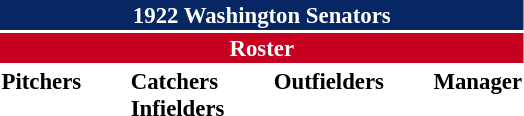<table class="toccolours" style="font-size: 95%;">
<tr>
<th colspan="10" style="background-color: #072764; color: white; text-align: center;">1922 Washington Senators</th>
</tr>
<tr>
<td colspan="10" style="background-color: #c6011f; color: white; text-align: center;"><strong>Roster</strong></td>
</tr>
<tr>
<td valign="top"><strong>Pitchers</strong><br>












</td>
<td width="25px"></td>
<td valign="top"><strong>Catchers</strong><br>



<strong>Infielders</strong>






</td>
<td width="25px"></td>
<td valign="top"><strong>Outfielders</strong><br>





</td>
<td width="25px"></td>
<td valign="top"><strong>Manager</strong><br></td>
</tr>
</table>
